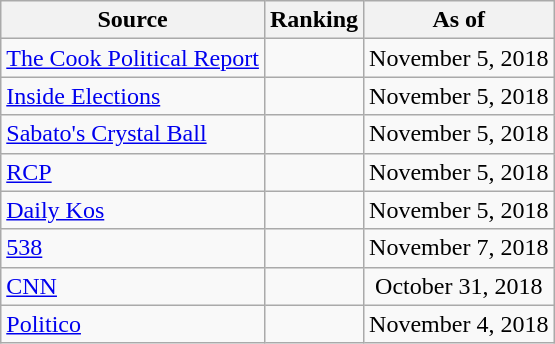<table class="wikitable" style="text-align:center">
<tr>
<th>Source</th>
<th>Ranking</th>
<th>As of</th>
</tr>
<tr>
<td align=left><a href='#'>The Cook Political Report</a></td>
<td></td>
<td>November 5, 2018</td>
</tr>
<tr>
<td align=left><a href='#'>Inside Elections</a></td>
<td></td>
<td>November 5, 2018</td>
</tr>
<tr>
<td align=left><a href='#'>Sabato's Crystal Ball</a></td>
<td></td>
<td>November 5, 2018</td>
</tr>
<tr>
<td align="left"><a href='#'>RCP</a></td>
<td></td>
<td>November 5, 2018</td>
</tr>
<tr>
<td align="left"><a href='#'>Daily Kos</a></td>
<td></td>
<td>November 5, 2018</td>
</tr>
<tr>
<td align="left"><a href='#'>538</a></td>
<td></td>
<td>November 7, 2018</td>
</tr>
<tr>
<td align="left"><a href='#'>CNN</a></td>
<td></td>
<td>October 31, 2018</td>
</tr>
<tr>
<td align="left"><a href='#'>Politico</a></td>
<td></td>
<td>November 4, 2018</td>
</tr>
</table>
